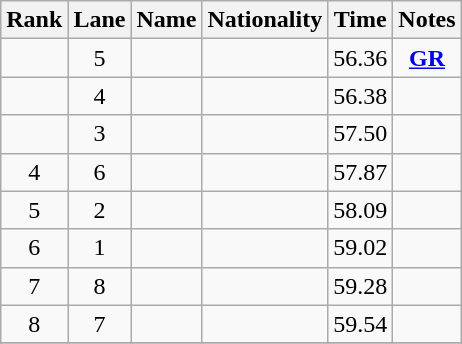<table class="wikitable sortable" style="text-align:center">
<tr>
<th>Rank</th>
<th>Lane</th>
<th>Name</th>
<th>Nationality</th>
<th>Time</th>
<th>Notes</th>
</tr>
<tr>
<td></td>
<td>5</td>
<td align=left></td>
<td align=left></td>
<td>56.36</td>
<td><strong><a href='#'>GR</a></strong></td>
</tr>
<tr>
<td></td>
<td>4</td>
<td align=left></td>
<td align=left></td>
<td>56.38</td>
<td></td>
</tr>
<tr>
<td></td>
<td>3</td>
<td align=left></td>
<td align=left></td>
<td>57.50</td>
<td></td>
</tr>
<tr>
<td>4</td>
<td>6</td>
<td align=left></td>
<td align=left></td>
<td>57.87</td>
<td></td>
</tr>
<tr>
<td>5</td>
<td>2</td>
<td align=left></td>
<td align=left></td>
<td>58.09</td>
<td></td>
</tr>
<tr>
<td>6</td>
<td>1</td>
<td align=left></td>
<td align=left></td>
<td>59.02</td>
<td></td>
</tr>
<tr>
<td>7</td>
<td>8</td>
<td align=left></td>
<td align=left></td>
<td>59.28</td>
<td></td>
</tr>
<tr>
<td>8</td>
<td>7</td>
<td align=left></td>
<td align=left></td>
<td>59.54</td>
<td></td>
</tr>
<tr>
</tr>
</table>
